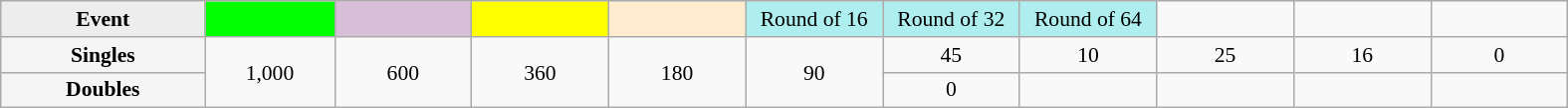<table class=wikitable style=font-size:90%;text-align:center>
<tr>
<td style="width:130px; background:#ededed;"><strong>Event</strong></td>
<td style="width:80px; background:lime;"></td>
<td style="width:85px; background:thistle;"></td>
<td style="width:85px; background:#ff0;"></td>
<td style="width:85px; background:#ffebcd;"></td>
<td style="width:85px; background:#afeeee;">Round of 16</td>
<td style="width:85px; background:#afeeee;">Round of 32</td>
<td style="width:85px; background:#afeeee;">Round of 64</td>
<td width=85></td>
<td width=85></td>
<td width=85></td>
</tr>
<tr>
<th style="background:#f5f5f5;">Singles</th>
<td rowspan=2>1,000</td>
<td rowspan=2>600</td>
<td rowspan=2>360</td>
<td rowspan=2>180</td>
<td rowspan=2>90</td>
<td>45</td>
<td>10</td>
<td>25</td>
<td>16</td>
<td>0</td>
</tr>
<tr>
<th style="background:#f5f5f5;">Doubles</th>
<td>0</td>
<td></td>
<td></td>
<td></td>
<td></td>
</tr>
</table>
